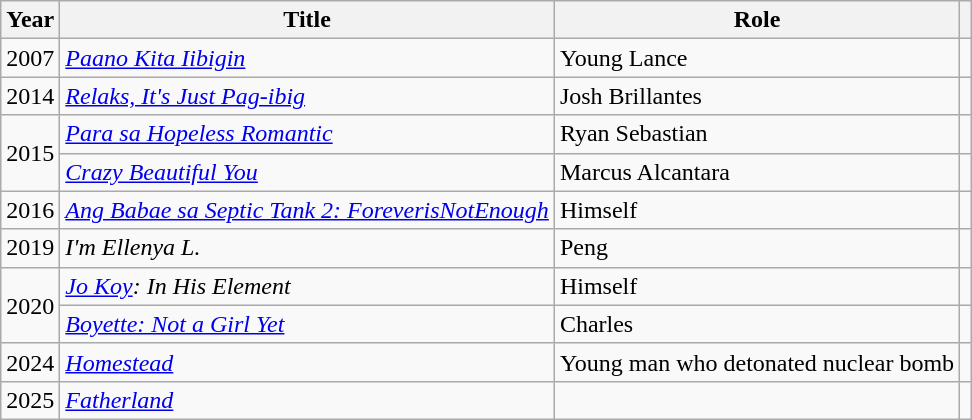<table class="wikitable sortable">
<tr>
<th>Year</th>
<th>Title</th>
<th>Role</th>
<th></th>
</tr>
<tr>
<td>2007</td>
<td><em><a href='#'>Paano Kita Iibigin</a></em></td>
<td>Young Lance</td>
<td></td>
</tr>
<tr>
<td>2014</td>
<td><em><a href='#'>Relaks, It's Just Pag-ibig</a></em></td>
<td>Josh Brillantes</td>
<td></td>
</tr>
<tr>
<td rowspan="2">2015</td>
<td><em><a href='#'>Para sa Hopeless Romantic</a></em></td>
<td>Ryan Sebastian</td>
<td></td>
</tr>
<tr>
<td><em><a href='#'>Crazy Beautiful You</a></em></td>
<td>Marcus Alcantara</td>
<td></td>
</tr>
<tr>
<td>2016</td>
<td><em><a href='#'>Ang Babae sa Septic Tank 2: ForeverisNotEnough</a></em></td>
<td>Himself</td>
<td></td>
</tr>
<tr>
<td>2019</td>
<td><em>I'm Ellenya L.</em></td>
<td>Peng</td>
<td></td>
</tr>
<tr>
<td rowspan="2">2020</td>
<td><em><a href='#'>Jo Koy</a>: In His Element</em></td>
<td>Himself</td>
<td></td>
</tr>
<tr>
<td><em><a href='#'>Boyette: Not a Girl Yet</a></em></td>
<td>Charles</td>
<td></td>
</tr>
<tr>
<td>2024</td>
<td><em><a href='#'>Homestead</a></em></td>
<td>Young man who detonated nuclear bomb</td>
<td></td>
</tr>
<tr>
<td>2025</td>
<td><em><a href='#'>Fatherland</a></em></td>
<td></td>
<td></td>
</tr>
</table>
